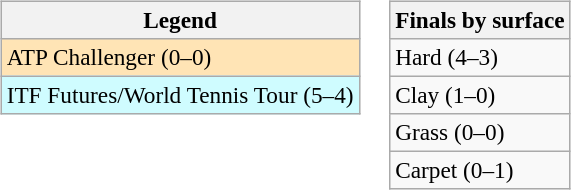<table>
<tr valign=top>
<td><br><table class=wikitable style=font-size:97%>
<tr>
<th>Legend</th>
</tr>
<tr bgcolor=moccasin>
<td>ATP Challenger (0–0)</td>
</tr>
<tr bgcolor=cffcff>
<td>ITF Futures/World Tennis Tour (5–4)</td>
</tr>
</table>
</td>
<td><br><table class=wikitable style=font-size:97%>
<tr>
<th>Finals by surface</th>
</tr>
<tr>
<td>Hard (4–3)</td>
</tr>
<tr>
<td>Clay (1–0)</td>
</tr>
<tr>
<td>Grass (0–0)</td>
</tr>
<tr>
<td>Carpet (0–1)</td>
</tr>
</table>
</td>
</tr>
</table>
